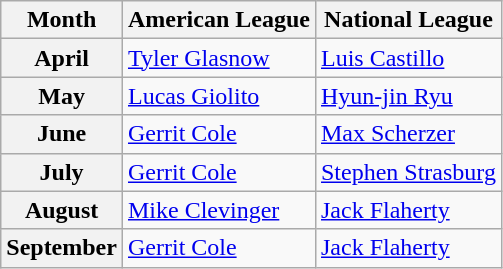<table class="wikitable">
<tr>
<th>Month</th>
<th>American League</th>
<th>National League</th>
</tr>
<tr>
<th>April</th>
<td><a href='#'>Tyler Glasnow</a></td>
<td><a href='#'>Luis Castillo</a></td>
</tr>
<tr>
<th>May</th>
<td><a href='#'>Lucas Giolito</a></td>
<td><a href='#'>Hyun-jin Ryu</a></td>
</tr>
<tr>
<th>June</th>
<td><a href='#'>Gerrit Cole</a></td>
<td><a href='#'>Max Scherzer</a></td>
</tr>
<tr>
<th>July</th>
<td><a href='#'>Gerrit Cole</a></td>
<td><a href='#'>Stephen Strasburg</a></td>
</tr>
<tr>
<th>August</th>
<td><a href='#'>Mike Clevinger</a></td>
<td><a href='#'>Jack Flaherty</a></td>
</tr>
<tr>
<th>September</th>
<td><a href='#'>Gerrit Cole</a></td>
<td><a href='#'>Jack Flaherty</a></td>
</tr>
</table>
